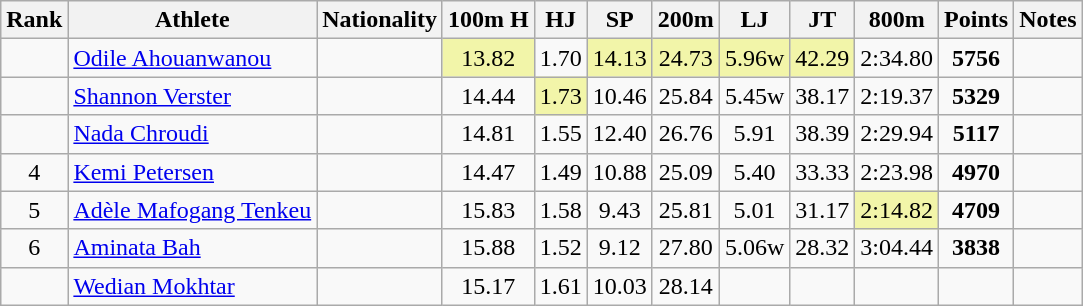<table class="wikitable sortable" style=" text-align:center">
<tr>
<th>Rank</th>
<th>Athlete</th>
<th>Nationality</th>
<th>100m H</th>
<th>HJ</th>
<th>SP</th>
<th>200m</th>
<th>LJ</th>
<th>JT</th>
<th>800m</th>
<th>Points</th>
<th>Notes</th>
</tr>
<tr>
<td></td>
<td align=left><a href='#'>Odile Ahouanwanou</a></td>
<td align=left></td>
<td bgcolor=#F2F5A9>13.82</td>
<td>1.70</td>
<td bgcolor=#F2F5A9>14.13</td>
<td bgcolor=#F2F5A9>24.73</td>
<td bgcolor=#F2F5A9>5.96w</td>
<td bgcolor=#F2F5A9>42.29</td>
<td>2:34.80</td>
<td><strong>5756</strong></td>
<td></td>
</tr>
<tr>
<td></td>
<td align=left><a href='#'>Shannon Verster</a></td>
<td align=left></td>
<td>14.44</td>
<td bgcolor=#F2F5A9>1.73</td>
<td>10.46</td>
<td>25.84</td>
<td>5.45w</td>
<td>38.17</td>
<td>2:19.37</td>
<td><strong>5329</strong></td>
<td></td>
</tr>
<tr>
<td></td>
<td align=left><a href='#'>Nada Chroudi</a></td>
<td align=left></td>
<td>14.81</td>
<td>1.55</td>
<td>12.40</td>
<td>26.76</td>
<td>5.91</td>
<td>38.39</td>
<td>2:29.94</td>
<td><strong>5117</strong></td>
<td></td>
</tr>
<tr>
<td>4</td>
<td align=left><a href='#'>Kemi Petersen</a></td>
<td align=left></td>
<td>14.47</td>
<td>1.49</td>
<td>10.88</td>
<td>25.09</td>
<td>5.40</td>
<td>33.33</td>
<td>2:23.98</td>
<td><strong>4970</strong></td>
<td></td>
</tr>
<tr>
<td>5</td>
<td align=left><a href='#'>Adèle Mafogang Tenkeu</a></td>
<td align=left></td>
<td>15.83</td>
<td>1.58</td>
<td>9.43</td>
<td>25.81</td>
<td>5.01</td>
<td>31.17</td>
<td bgcolor=#F2F5A9>2:14.82</td>
<td><strong>4709</strong></td>
<td></td>
</tr>
<tr>
<td>6</td>
<td align=left><a href='#'>Aminata Bah</a></td>
<td align=left></td>
<td>15.88</td>
<td>1.52</td>
<td>9.12</td>
<td>27.80</td>
<td>5.06w</td>
<td>28.32</td>
<td>3:04.44</td>
<td><strong>3838</strong></td>
<td></td>
</tr>
<tr>
<td></td>
<td align=left><a href='#'>Wedian Mokhtar</a></td>
<td align=left></td>
<td>15.17</td>
<td>1.61</td>
<td>10.03</td>
<td>28.14</td>
<td></td>
<td></td>
<td></td>
<td><strong></strong></td>
<td></td>
</tr>
</table>
